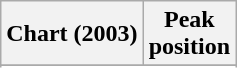<table class="wikitable sortable plainrowheaders">
<tr>
<th scope="col">Chart (2003)</th>
<th scope="col">Peak<br>position</th>
</tr>
<tr>
</tr>
<tr>
</tr>
<tr>
</tr>
</table>
